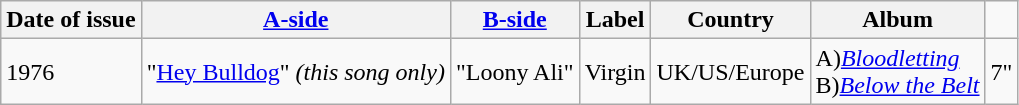<table class="wikitable">
<tr>
<th>Date of issue</th>
<th><a href='#'>A-side</a></th>
<th><a href='#'>B-side</a></th>
<th>Label</th>
<th>Country</th>
<th>Album</th>
</tr>
<tr>
<td>1976</td>
<td>"<a href='#'>Hey Bulldog</a>" <em>(this song only)</em></td>
<td>"Loony Ali"</td>
<td>Virgin</td>
<td>UK/US/Europe</td>
<td>A)<em><a href='#'>Bloodletting</a></em><br>B)<em><a href='#'>Below the Belt</a></em></td>
<td align="center">7"</td>
</tr>
</table>
